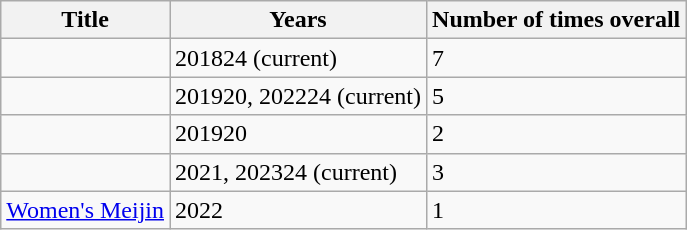<table class="wikitable">
<tr>
<th>Title</th>
<th>Years</th>
<th>Number of times overall</th>
</tr>
<tr>
<td></td>
<td>201824 (current)</td>
<td>7</td>
</tr>
<tr>
<td></td>
<td>201920, 202224 (current)</td>
<td>5</td>
</tr>
<tr>
<td></td>
<td>201920</td>
<td>2</td>
</tr>
<tr>
<td></td>
<td>2021, 202324 (current)</td>
<td>3</td>
</tr>
<tr>
<td><a href='#'>Women's Meijin</a></td>
<td>2022</td>
<td>1</td>
</tr>
</table>
